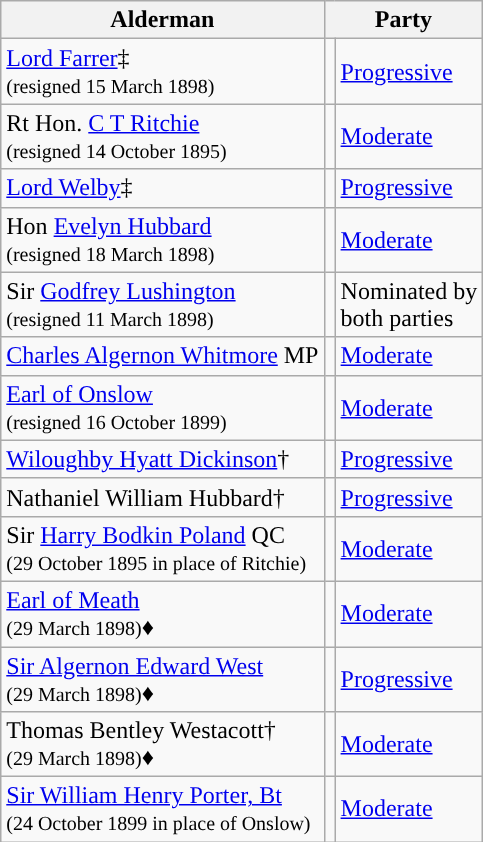<table class="wikitable">
<tr>
<th>Alderman</th>
<th colspan=2!>Party</th>
</tr>
<tr>
<td><a href='#'>Lord Farrer</a>‡<small><br>(resigned 15 March 1898)</small></td>
<td style="background-color: "></td>
<td><a href='#'>Progressive</a></td>
</tr>
<tr>
<td>Rt Hon. <a href='#'>C T Ritchie</a><small><br>(resigned 14 October 1895)</small></td>
<td style="background-color: "></td>
<td><a href='#'>Moderate</a></td>
</tr>
<tr>
<td><a href='#'>Lord Welby</a>‡</td>
<td style="background-color: "></td>
<td><a href='#'>Progressive</a></td>
</tr>
<tr>
<td>Hon <a href='#'>Evelyn Hubbard</a><small><br>(resigned 18 March 1898)</small></td>
<td style="background-color: "></td>
<td><a href='#'>Moderate</a></td>
</tr>
<tr>
<td>Sir <a href='#'>Godfrey Lushington</a><small><br>(resigned 11 March 1898)</small></td>
<td></td>
<td>Nominated by<br> both parties</td>
</tr>
<tr>
<td><a href='#'>Charles Algernon Whitmore</a> MP</td>
<td style="background-color: "></td>
<td><a href='#'>Moderate</a></td>
</tr>
<tr>
<td><a href='#'>Earl of Onslow</a><small><br>(resigned 16 October 1899)</small></td>
<td style="background-color: "></td>
<td><a href='#'>Moderate</a></td>
</tr>
<tr>
<td><a href='#'>Wiloughby Hyatt Dickinson</a>†</td>
<td style="background-color: "></td>
<td><a href='#'>Progressive</a></td>
</tr>
<tr>
<td>Nathaniel William Hubbard†</td>
<td style="background-color: "></td>
<td><a href='#'>Progressive</a></td>
</tr>
<tr>
<td>Sir <a href='#'>Harry Bodkin Poland</a> QC<small><br>(29 October 1895 in place of Ritchie)</small></td>
<td style="background-color: "></td>
<td><a href='#'>Moderate</a></td>
</tr>
<tr>
<td><a href='#'>Earl of Meath</a><small><br>(29 March 1898)</small>♦</td>
<td style="background-color: "></td>
<td><a href='#'>Moderate</a></td>
</tr>
<tr>
<td><a href='#'>Sir Algernon Edward West</a><small><br>(29 March 1898)</small>♦</td>
<td style="background-color: "></td>
<td><a href='#'>Progressive</a></td>
</tr>
<tr>
<td>Thomas Bentley Westacott†<small><br>(29 March 1898)</small>♦</td>
<td style="background-color: "></td>
<td><a href='#'>Moderate</a></td>
</tr>
<tr>
<td><a href='#'>Sir William Henry Porter, Bt</a><small><br>(24 October 1899 in place of Onslow)</small></td>
<td style="background-color: "></td>
<td><a href='#'>Moderate</a></td>
</tr>
</table>
